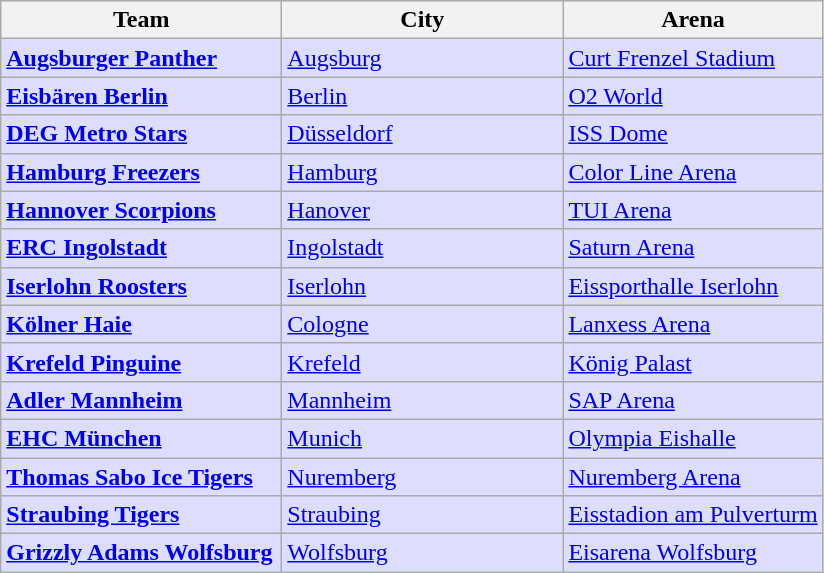<table class="wikitable">
<tr>
<th width="180">Team</th>
<th width="180">City</th>
<th>Arena</th>
</tr>
<tr style="background-color:#DDDDFF">
<td><strong><a href='#'>Augsburger Panther</a></strong></td>
<td><a href='#'>Augsburg</a></td>
<td><a href='#'>Curt Frenzel Stadium</a></td>
</tr>
<tr style="background-color:#DDDDFF">
<td><strong><a href='#'>Eisbären Berlin</a></strong></td>
<td><a href='#'>Berlin</a></td>
<td><a href='#'>O2 World</a></td>
</tr>
<tr style="background-color:#DDDDFF">
<td><strong><a href='#'>DEG Metro Stars</a></strong></td>
<td><a href='#'>Düsseldorf</a></td>
<td><a href='#'>ISS Dome</a></td>
</tr>
<tr style="background-color:#DDDDFF">
<td><strong><a href='#'>Hamburg Freezers</a></strong></td>
<td><a href='#'>Hamburg</a></td>
<td><a href='#'>Color Line Arena</a></td>
</tr>
<tr style="background-color:#DDDDFF">
<td><strong><a href='#'>Hannover Scorpions</a></strong></td>
<td><a href='#'>Hanover</a></td>
<td><a href='#'>TUI Arena</a></td>
</tr>
<tr style="background-color:#DDDDFF">
<td><strong><a href='#'>ERC Ingolstadt</a></strong></td>
<td><a href='#'>Ingolstadt</a></td>
<td><a href='#'>Saturn Arena</a></td>
</tr>
<tr style="background-color:#DDDDFF">
<td><strong><a href='#'>Iserlohn Roosters</a></strong></td>
<td><a href='#'>Iserlohn</a></td>
<td><a href='#'>Eissporthalle Iserlohn</a></td>
</tr>
<tr style="background-color:#DDDDFF">
<td><strong><a href='#'>Kölner Haie</a></strong></td>
<td><a href='#'>Cologne</a></td>
<td><a href='#'>Lanxess Arena</a></td>
</tr>
<tr style="background-color:#DDDDFF">
<td><strong><a href='#'>Krefeld Pinguine</a></strong></td>
<td><a href='#'>Krefeld</a></td>
<td><a href='#'>König Palast</a></td>
</tr>
<tr style="background-color:#DDDDFF">
<td><strong><a href='#'>Adler Mannheim</a></strong></td>
<td><a href='#'>Mannheim</a></td>
<td><a href='#'>SAP Arena</a></td>
</tr>
<tr style="background-color:#DDDDFF">
<td><strong><a href='#'>EHC München</a></strong></td>
<td><a href='#'>Munich</a></td>
<td><a href='#'>Olympia Eishalle</a></td>
</tr>
<tr style="background-color:#DDDDFF">
<td><strong><a href='#'>Thomas Sabo Ice Tigers</a></strong></td>
<td><a href='#'>Nuremberg</a></td>
<td><a href='#'>Nuremberg Arena</a></td>
</tr>
<tr style="background-color:#DDDDFF">
<td><strong><a href='#'>Straubing Tigers</a></strong></td>
<td><a href='#'>Straubing</a></td>
<td><a href='#'>Eisstadion am Pulverturm</a></td>
</tr>
<tr style="background-color:#DDDDFF">
<td><strong><a href='#'>Grizzly Adams Wolfsburg</a></strong></td>
<td><a href='#'>Wolfsburg</a></td>
<td><a href='#'>Eisarena Wolfsburg</a></td>
</tr>
</table>
